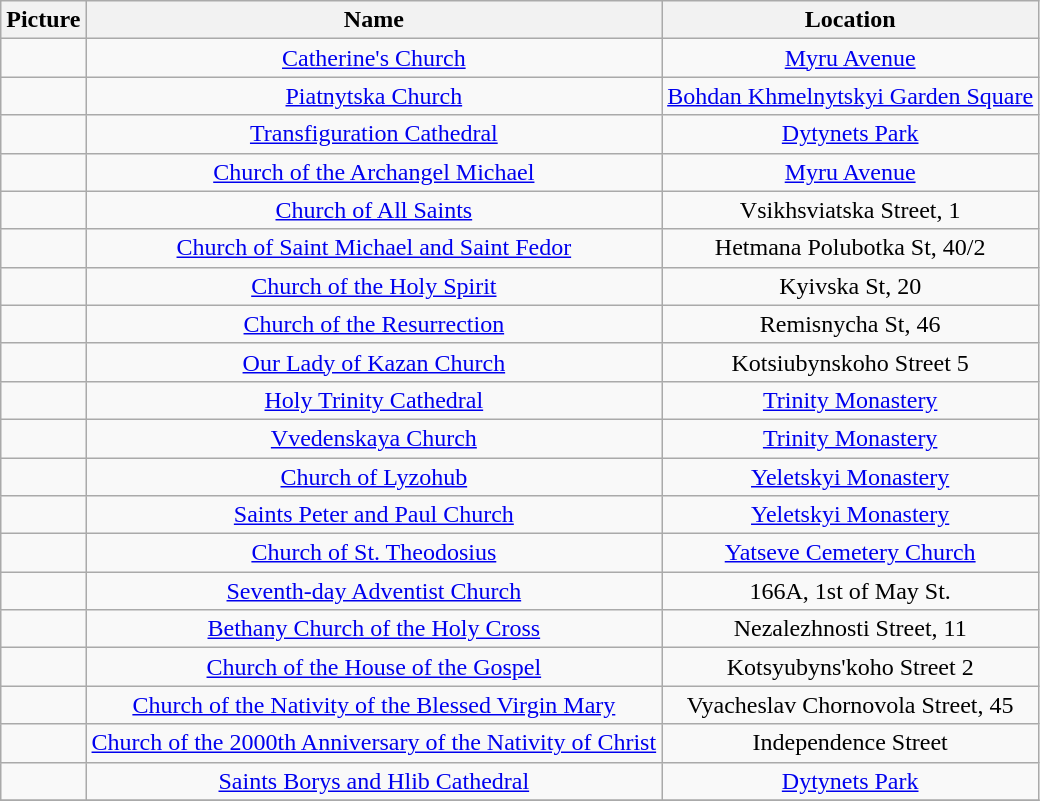<table class="wikitable" style="text-align: center;">
<tr>
<th>Picture</th>
<th>Name</th>
<th>Location</th>
</tr>
<tr>
<td></td>
<td><a href='#'>Catherine's Church</a></td>
<td><a href='#'>Myru Avenue</a></td>
</tr>
<tr>
<td></td>
<td><a href='#'>Piatnytska Church</a></td>
<td><a href='#'>Bohdan Khmelnytskyi Garden Square</a></td>
</tr>
<tr>
<td></td>
<td><a href='#'>Transfiguration Cathedral</a></td>
<td><a href='#'>Dytynets Park</a></td>
</tr>
<tr>
<td></td>
<td><a href='#'>Church of the Archangel Michael</a></td>
<td><a href='#'>Myru Avenue</a></td>
</tr>
<tr>
<td></td>
<td><a href='#'>Church of All Saints</a></td>
<td>Vsikhsviatska Street, 1</td>
</tr>
<tr>
<td></td>
<td><a href='#'>Church of Saint Michael and Saint Fedor</a></td>
<td>Hetmana Polubotka St, 40/2</td>
</tr>
<tr>
<td></td>
<td><a href='#'>Church of the Holy Spirit</a></td>
<td>Kyivska St, 20</td>
</tr>
<tr>
<td></td>
<td><a href='#'>Church of the Resurrection</a></td>
<td>Remisnycha St, 46</td>
</tr>
<tr>
<td></td>
<td><a href='#'>Our Lady of Kazan Church</a></td>
<td>Kotsiubynskoho Street 5</td>
</tr>
<tr>
<td></td>
<td><a href='#'>Holy Trinity Cathedral</a></td>
<td><a href='#'>Trinity Monastery</a></td>
</tr>
<tr>
<td></td>
<td><a href='#'>Vvedenskaya Church</a></td>
<td><a href='#'>Trinity Monastery</a></td>
</tr>
<tr>
<td></td>
<td><a href='#'>Church of Lyzohub</a></td>
<td><a href='#'>Yeletskyi Monastery</a></td>
</tr>
<tr>
<td></td>
<td><a href='#'>Saints Peter and Paul Church</a></td>
<td><a href='#'>Yeletskyi Monastery</a></td>
</tr>
<tr>
<td></td>
<td><a href='#'>Church of St. Theodosius</a></td>
<td><a href='#'>Yatseve Cemetery Church</a></td>
</tr>
<tr>
<td></td>
<td><a href='#'>Seventh-day Adventist Church</a></td>
<td>166A, 1st of May St.</td>
</tr>
<tr>
<td></td>
<td><a href='#'>Bethany Church of the Holy Cross</a></td>
<td>Nezalezhnosti Street, 11</td>
</tr>
<tr>
<td></td>
<td><a href='#'>Church of the House of the Gospel</a></td>
<td>Kotsyubyns'koho Street 2</td>
</tr>
<tr>
<td></td>
<td><a href='#'>Church of the Nativity of the Blessed Virgin Mary</a></td>
<td>Vyacheslav Chornovola Street, 45</td>
</tr>
<tr>
<td></td>
<td><a href='#'>Church of the 2000th Anniversary of the Nativity of Christ</a></td>
<td>Independence Street</td>
</tr>
<tr>
<td></td>
<td><a href='#'>Saints Borys and Hlib Cathedral</a></td>
<td><a href='#'>Dytynets Park</a></td>
</tr>
<tr>
</tr>
</table>
